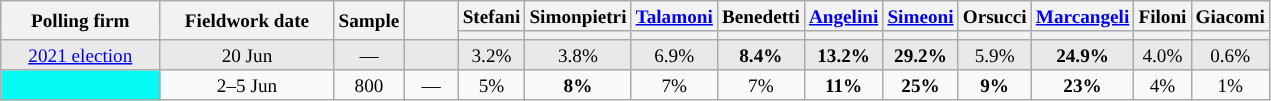<table class="wikitable" style="text-align:center;font-size:80%;line-height:14px;">
<tr>
<th rowspan="2" style="width:100px;">Polling firm</th>
<th rowspan="2" style="width:110px;">Fieldwork date</th>
<th rowspan="2" style="width:35px;">Sample</th>
<th rowspan="2" style="width:30px;"></th>
<th>Stefani<br></th>
<th>Simonpietri<br></th>
<th><a href='#'>Talamoni</a><br></th>
<th>Benedetti<br></th>
<th><a href='#'>Angelini</a><br></th>
<th><a href='#'>Simeoni</a><br></th>
<th>Orsucci<br></th>
<th><a href='#'>Marcangeli</a><br></th>
<th>Filoni<br></th>
<th>Giacomi<br></th>
</tr>
<tr>
<th style="background:"></th>
<th style="background:"></th>
<th style="background:"></th>
<th style="background:"></th>
<th style="background:"></th>
<th style="background:"></th>
<th style="background:"></th>
<th style="background:"></th>
<th style="background:"></th>
<th style="background:"></th>
</tr>
<tr style="background:#E9E9E9;">
<td><a href='#'>2021 election</a></td>
<td data-sort-value="2021-06-20">20 Jun</td>
<td>—</td>
<td></td>
<td>3.2%</td>
<td>3.8%</td>
<td>6.9%</td>
<td><strong>8.4%</strong></td>
<td><strong>13.2%</strong></td>
<td style="background:"><strong>29.2%</strong></td>
<td>5.9%</td>
<td><strong>24.9%</strong></td>
<td>4.0%</td>
<td>0.6%</td>
</tr>
<tr>
<td style="background:#04FBF4;"></td>
<td data-sort-value="2021-06-05">2–5 Jun</td>
<td>800</td>
<td>—</td>
<td>5%</td>
<td><strong>8%</strong></td>
<td>7%</td>
<td>7%</td>
<td><strong>11%</strong></td>
<td style="background:"><strong>25%</strong></td>
<td><strong>9%</strong></td>
<td><strong>23%</strong></td>
<td>4%</td>
<td>1%</td>
</tr>
</table>
